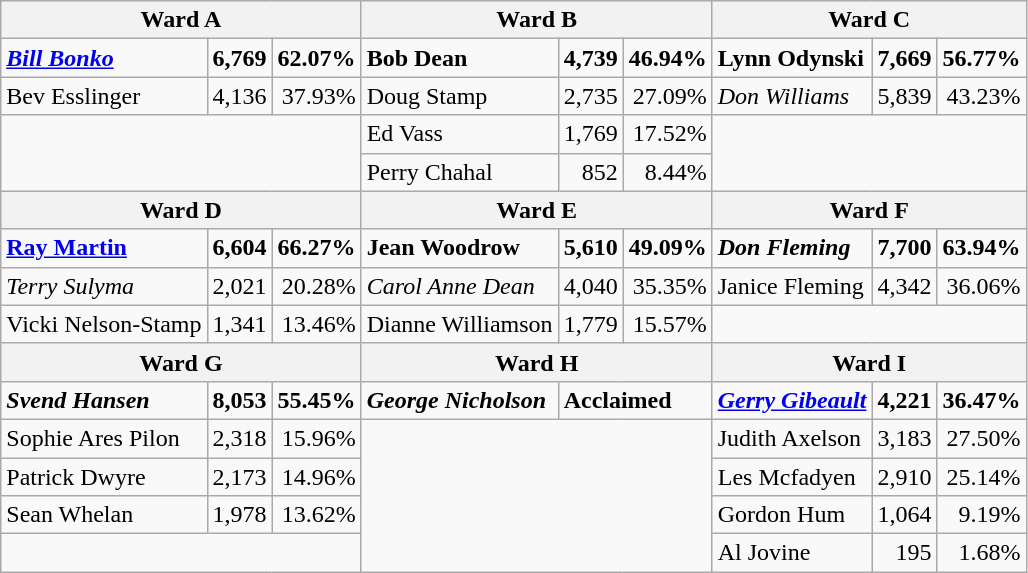<table class="wikitable">
<tr>
<th colspan="3"><strong>Ward A</strong></th>
<th colspan="3"><strong>Ward B</strong></th>
<th colspan="3"><strong>Ward C</strong></th>
</tr>
<tr>
<td><strong><em><a href='#'>Bill Bonko</a></em></strong></td>
<td align="right"><strong>6,769</strong></td>
<td align="right"><strong>62.07%</strong></td>
<td><strong>Bob Dean</strong></td>
<td align="right"><strong>4,739</strong></td>
<td align="right"><strong>46.94%</strong></td>
<td><strong>Lynn Odynski</strong></td>
<td align="right"><strong>7,669</strong></td>
<td align="right"><strong>56.77%</strong></td>
</tr>
<tr>
<td>Bev Esslinger</td>
<td align="right">4,136</td>
<td align="right">37.93%</td>
<td>Doug Stamp</td>
<td align="right">2,735</td>
<td align="right">27.09%</td>
<td><em>Don Williams</em></td>
<td align="right">5,839</td>
<td align="right">43.23%</td>
</tr>
<tr>
<td colspan="3" rowspan="2"></td>
<td>Ed Vass</td>
<td align="right">1,769</td>
<td align="right">17.52%</td>
<td colspan="3" rowspan="2"></td>
</tr>
<tr>
<td>Perry Chahal</td>
<td align="right">852</td>
<td align="right">8.44%</td>
</tr>
<tr>
<th colspan="3"><strong>Ward D</strong></th>
<th colspan="3"><strong>Ward E</strong></th>
<th colspan="3"><strong>Ward F</strong></th>
</tr>
<tr>
<td><strong><a href='#'>Ray Martin</a></strong></td>
<td align="right"><strong>6,604</strong></td>
<td align="right"><strong>66.27%</strong></td>
<td><strong>Jean Woodrow</strong></td>
<td align="right"><strong>5,610</strong></td>
<td align="right"><strong>49.09%</strong></td>
<td><strong><em>Don Fleming</em></strong></td>
<td align="right"><strong>7,700</strong></td>
<td align="right"><strong>63.94%</strong></td>
</tr>
<tr>
<td><em>Terry Sulyma</em></td>
<td align="right">2,021</td>
<td align="right">20.28%</td>
<td><em>Carol Anne Dean</em></td>
<td align="right">4,040</td>
<td align="right">35.35%</td>
<td>Janice Fleming</td>
<td align="right">4,342</td>
<td align="right">36.06%</td>
</tr>
<tr>
<td>Vicki Nelson-Stamp</td>
<td align="right">1,341</td>
<td align="right">13.46%</td>
<td>Dianne Williamson</td>
<td align="right">1,779</td>
<td align="right">15.57%</td>
<td colspan="3"></td>
</tr>
<tr>
<th colspan="3"><strong>Ward G</strong></th>
<th colspan="3"><strong>Ward H</strong></th>
<th colspan="3"><strong>Ward I</strong></th>
</tr>
<tr>
<td><strong><em>Svend Hansen</em></strong></td>
<td align="right"><strong>8,053</strong></td>
<td align="right"><strong>55.45%</strong></td>
<td><strong><em>George Nicholson</em></strong></td>
<td colspan="2"><strong>Acclaimed</strong></td>
<td><strong><em><a href='#'>Gerry Gibeault</a></em></strong></td>
<td align="right"><strong>4,221</strong></td>
<td align="right"><strong>36.47%</strong></td>
</tr>
<tr>
<td>Sophie Ares Pilon</td>
<td align="right">2,318</td>
<td align="right">15.96%</td>
<td colspan="3" rowspan="4"></td>
<td>Judith Axelson</td>
<td align="right">3,183</td>
<td align="right">27.50%</td>
</tr>
<tr>
<td>Patrick Dwyre</td>
<td align="right">2,173</td>
<td align="right">14.96%</td>
<td>Les Mcfadyen</td>
<td align="right">2,910</td>
<td align="right">25.14%</td>
</tr>
<tr>
<td>Sean Whelan</td>
<td align="right">1,978</td>
<td align="right">13.62%</td>
<td>Gordon Hum</td>
<td align="right">1,064</td>
<td align="right">9.19%</td>
</tr>
<tr>
<td colspan="3"></td>
<td>Al Jovine</td>
<td align="right">195</td>
<td align="right">1.68%</td>
</tr>
</table>
